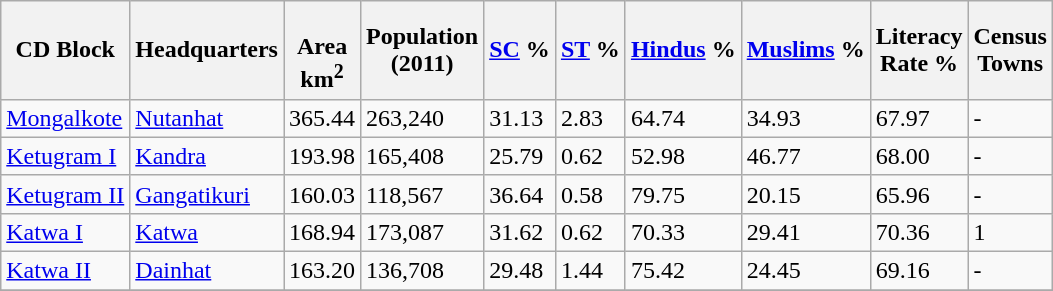<table class="wikitable sortable">
<tr>
<th>CD Block</th>
<th>Headquarters</th>
<th><br>Area<br>km<sup>2</sup></th>
<th>Population<br>(2011)</th>
<th><a href='#'>SC</a> %</th>
<th><a href='#'>ST</a> %</th>
<th><a href='#'>Hindus</a> %</th>
<th><a href='#'>Muslims</a> %</th>
<th>Literacy<br> Rate %</th>
<th>Census<br>Towns</th>
</tr>
<tr>
<td><a href='#'>Mongalkote</a></td>
<td><a href='#'>Nutanhat</a></td>
<td>365.44</td>
<td>263,240</td>
<td>31.13</td>
<td>2.83</td>
<td>64.74</td>
<td>34.93</td>
<td>67.97</td>
<td>-</td>
</tr>
<tr>
<td><a href='#'>Ketugram I</a></td>
<td><a href='#'>Kandra</a></td>
<td>193.98</td>
<td>165,408</td>
<td>25.79</td>
<td>0.62</td>
<td>52.98</td>
<td>46.77</td>
<td>68.00</td>
<td>-</td>
</tr>
<tr>
<td><a href='#'>Ketugram II</a></td>
<td><a href='#'>Gangatikuri</a></td>
<td>160.03</td>
<td>118,567</td>
<td>36.64</td>
<td>0.58</td>
<td>79.75</td>
<td>20.15</td>
<td>65.96</td>
<td>-</td>
</tr>
<tr>
<td><a href='#'>Katwa I</a></td>
<td><a href='#'>Katwa</a></td>
<td>168.94</td>
<td>173,087</td>
<td>31.62</td>
<td>0.62</td>
<td>70.33</td>
<td>29.41</td>
<td>70.36</td>
<td>1</td>
</tr>
<tr>
<td><a href='#'>Katwa II</a></td>
<td><a href='#'>Dainhat</a></td>
<td>163.20</td>
<td>136,708</td>
<td>29.48</td>
<td>1.44</td>
<td>75.42</td>
<td>24.45</td>
<td>69.16</td>
<td>-</td>
</tr>
<tr>
</tr>
</table>
